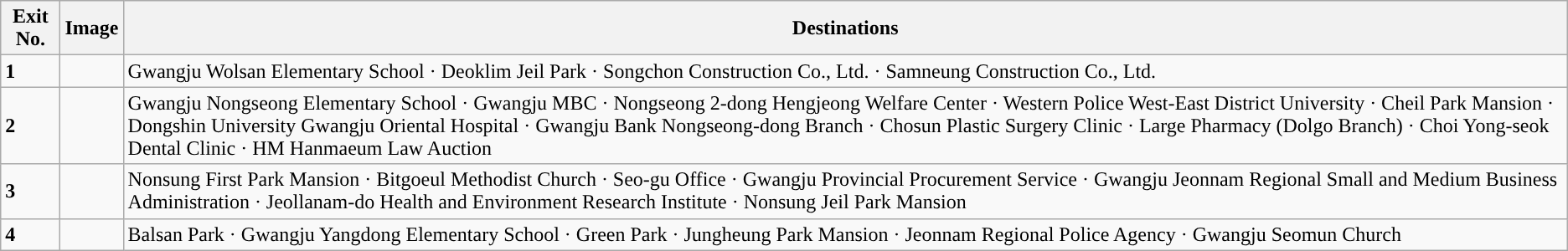<table class="wikitable">
<tr>
<th>Exit No.</th>
<th>Image</th>
<th>Destinations</th>
</tr>
<tr>
<td><strong>1</strong></td>
<td></td>
<td>Gwangju Wolsan Elementary School · Deoklim Jeil Park · Songchon Construction Co., Ltd. · Samneung Construction Co., Ltd.</td>
</tr>
<tr>
<td><strong>2</strong></td>
<td></td>
<td>Gwangju Nongseong Elementary School · Gwangju MBC · Nongseong 2-dong Hengjeong Welfare Center · Western Police West-East District University · Cheil Park Mansion · Dongshin University Gwangju Oriental Hospital · Gwangju Bank Nongseong-dong Branch · Chosun Plastic Surgery Clinic · Large Pharmacy (Dolgo Branch) · Choi Yong-seok Dental Clinic · HM Hanmaeum Law Auction</td>
</tr>
<tr>
<td><strong>3</strong></td>
<td></td>
<td>Nonsung First Park Mansion · Bitgoeul Methodist Church · Seo-gu Office · Gwangju Provincial Procurement Service · Gwangju Jeonnam Regional Small and Medium Business Administration · Jeollanam-do Health and Environment Research Institute · Nonsung Jeil Park Mansion</td>
</tr>
<tr>
<td><strong>4</strong></td>
<td></td>
<td>Balsan Park · Gwangju Yangdong Elementary School · Green Park · Jungheung Park Mansion · Jeonnam Regional Police Agency · Gwangju Seomun Church</td>
</tr>
</table>
